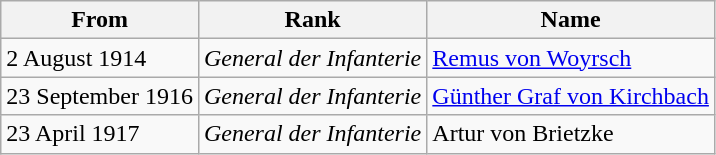<table class="wikitable">
<tr>
<th>From</th>
<th>Rank</th>
<th>Name</th>
</tr>
<tr>
<td>2 August 1914</td>
<td><em>General der Infanterie</em></td>
<td><a href='#'>Remus von Woyrsch</a></td>
</tr>
<tr>
<td>23 September 1916</td>
<td><em>General der Infanterie</em></td>
<td><a href='#'>Günther Graf von Kirchbach</a></td>
</tr>
<tr>
<td>23 April 1917</td>
<td><em>General der Infanterie</em></td>
<td>Artur von Brietzke</td>
</tr>
</table>
